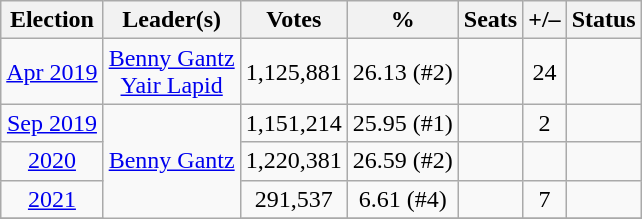<table class=wikitable style=text-align:center>
<tr>
<th>Election</th>
<th>Leader(s)</th>
<th>Votes</th>
<th>%</th>
<th>Seats</th>
<th>+/–</th>
<th>Status</th>
</tr>
<tr>
<td><a href='#'>Apr 2019</a></td>
<td><a href='#'>Benny Gantz</a><br><a href='#'>Yair Lapid</a></td>
<td>1,125,881</td>
<td>26.13 (#2)</td>
<td></td>
<td> 24</td>
<td></td>
</tr>
<tr>
<td><a href='#'>Sep 2019</a></td>
<td align=left rowspan=5><a href='#'>Benny Gantz</a><br></td>
<td>1,151,214</td>
<td>25.95 (#1)</td>
<td></td>
<td> 2</td>
<td></td>
</tr>
<tr>
<td><a href='#'>2020</a></td>
<td>1,220,381</td>
<td>26.59 (#2)</td>
<td></td>
<td></td>
<td></td>
</tr>
<tr>
<td><a href='#'>2021</a></td>
<td>291,537</td>
<td>6.61 (#4)</td>
<td></td>
<td> 7</td>
<td></td>
</tr>
<tr>
</tr>
</table>
